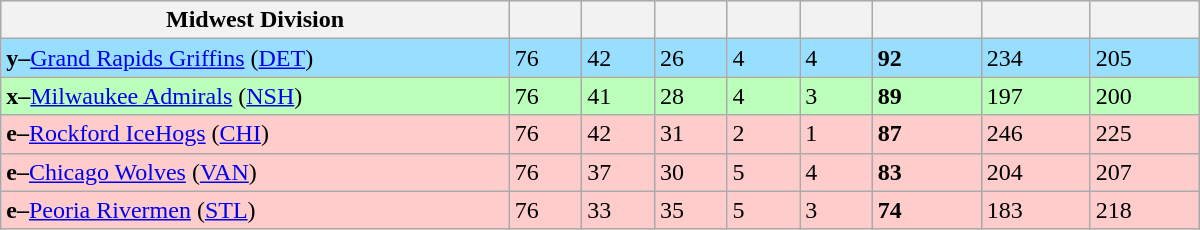<table class="wikitable" style="width:50em">
<tr bgcolor="#DDDDFF">
<th width="35%">Midwest Division</th>
<th width="5%"></th>
<th width="5%"></th>
<th width="5%"></th>
<th width="5%"></th>
<th width="5%"></th>
<th width="7.5%"></th>
<th width="7.5%"></th>
<th width="7.5%"></th>
</tr>
<tr bgcolor=#97DEFF>
<td><strong>y–</strong><a href='#'>Grand Rapids Griffins</a> (<a href='#'>DET</a>)</td>
<td>76</td>
<td>42</td>
<td>26</td>
<td>4</td>
<td>4</td>
<td><strong>92</strong></td>
<td>234</td>
<td>205</td>
</tr>
<tr bgcolor=#bbffbb>
<td><strong>x–</strong><a href='#'>Milwaukee Admirals</a> (<a href='#'>NSH</a>)</td>
<td>76</td>
<td>41</td>
<td>28</td>
<td>4</td>
<td>3</td>
<td><strong>89</strong></td>
<td>197</td>
<td>200</td>
</tr>
<tr bgcolor=#ffcccc>
<td><strong>e–</strong><a href='#'>Rockford IceHogs</a> (<a href='#'>CHI</a>)</td>
<td>76</td>
<td>42</td>
<td>31</td>
<td>2</td>
<td>1</td>
<td><strong>87</strong></td>
<td>246</td>
<td>225</td>
</tr>
<tr bgcolor=#ffcccc>
<td><strong>e–</strong><a href='#'>Chicago Wolves</a> (<a href='#'>VAN</a>)</td>
<td>76</td>
<td>37</td>
<td>30</td>
<td>5</td>
<td>4</td>
<td><strong>83</strong></td>
<td>204</td>
<td>207</td>
</tr>
<tr bgcolor=#ffcccc>
<td><strong>e–</strong><a href='#'>Peoria Rivermen</a> (<a href='#'>STL</a>)</td>
<td>76</td>
<td>33</td>
<td>35</td>
<td>5</td>
<td>3</td>
<td><strong>74</strong></td>
<td>183</td>
<td>218</td>
</tr>
</table>
